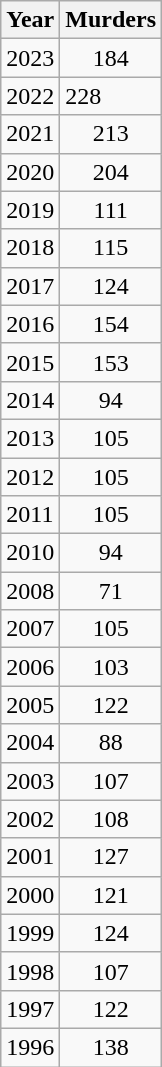<table class="wikitable">
<tr>
<th>Year</th>
<th>Murders</th>
</tr>
<tr>
<td>2023</td>
<td align=center>184</td>
</tr>
<tr>
<td>2022</td>
<td>228</td>
</tr>
<tr>
<td>2021</td>
<td align=center>213</td>
</tr>
<tr>
<td>2020</td>
<td align=center>204</td>
</tr>
<tr>
<td>2019</td>
<td align=center>111</td>
</tr>
<tr>
<td>2018</td>
<td align=center>115</td>
</tr>
<tr>
<td>2017</td>
<td align=center>124</td>
</tr>
<tr>
<td>2016</td>
<td align=center>154</td>
</tr>
<tr>
<td>2015</td>
<td align=center>153</td>
</tr>
<tr>
<td>2014</td>
<td align=center>94</td>
</tr>
<tr>
<td>2013</td>
<td align=center>105</td>
</tr>
<tr>
<td>2012</td>
<td align=center>105</td>
</tr>
<tr>
<td>2011</td>
<td align=center>105</td>
</tr>
<tr>
<td>2010</td>
<td align=center>94</td>
</tr>
<tr>
<td>2008</td>
<td align=center>71</td>
</tr>
<tr>
<td>2007</td>
<td align=center>105</td>
</tr>
<tr>
<td>2006</td>
<td align=center>103</td>
</tr>
<tr>
<td>2005</td>
<td align=center>122</td>
</tr>
<tr>
<td>2004</td>
<td align=center>88</td>
</tr>
<tr>
<td>2003</td>
<td align=center>107</td>
</tr>
<tr>
<td>2002</td>
<td align=center>108</td>
</tr>
<tr>
<td>2001</td>
<td align=center>127</td>
</tr>
<tr>
<td>2000</td>
<td align=center>121</td>
</tr>
<tr>
<td>1999</td>
<td align=center>124</td>
</tr>
<tr>
<td>1998</td>
<td align=center>107</td>
</tr>
<tr>
<td>1997</td>
<td align=center>122</td>
</tr>
<tr>
<td>1996</td>
<td align=center>138</td>
</tr>
</table>
